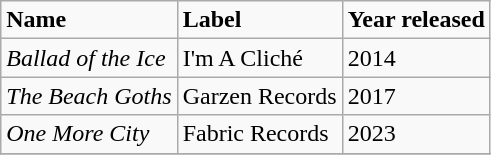<table class="wikitable">
<tr>
<td><strong>Name</strong></td>
<td><strong>Label</strong></td>
<td><strong>Year released</strong></td>
</tr>
<tr>
<td><em>Ballad of the Ice</em></td>
<td>I'm A Cliché</td>
<td>2014</td>
</tr>
<tr>
<td><em>The Beach Goths</em></td>
<td>Garzen Records</td>
<td>2017</td>
</tr>
<tr>
<td><em>One More City</em></td>
<td>Fabric Records</td>
<td>2023</td>
</tr>
<tr>
</tr>
</table>
